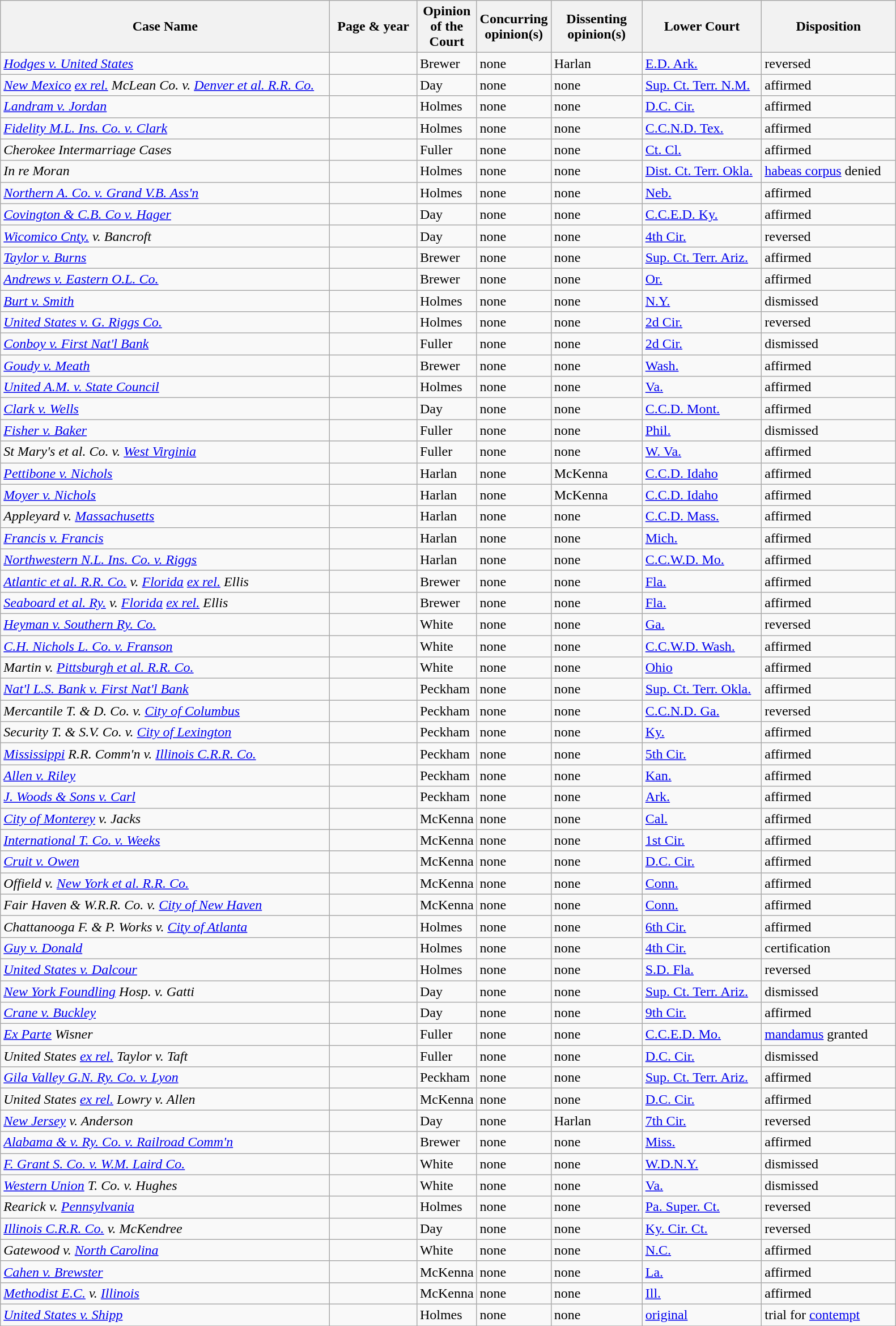<table class="wikitable sortable">
<tr>
<th scope="col" style="width: 380px;">Case Name</th>
<th scope="col" style="width: 95px;">Page & year</th>
<th scope="col" style="width: 10px;">Opinion of the Court</th>
<th scope="col" style="width: 10px;">Concurring opinion(s)</th>
<th scope="col" style="width: 100px;">Dissenting opinion(s)</th>
<th scope="col" style="width: 133px;">Lower Court</th>
<th scope="col" style="width: 150px;">Disposition</th>
</tr>
<tr>
<td><em><a href='#'>Hodges v. United States</a></em></td>
<td align="right"></td>
<td>Brewer</td>
<td>none</td>
<td>Harlan</td>
<td><a href='#'>E.D. Ark.</a></td>
<td>reversed</td>
</tr>
<tr>
<td><em><a href='#'>New Mexico</a> <a href='#'>ex rel.</a> McLean Co. v. <a href='#'>Denver et al. R.R. Co.</a></em></td>
<td align="right"></td>
<td>Day</td>
<td>none</td>
<td>none</td>
<td><a href='#'>Sup. Ct. Terr. N.M.</a></td>
<td>affirmed</td>
</tr>
<tr>
<td><em><a href='#'>Landram v. Jordan</a></em></td>
<td align="right"></td>
<td>Holmes</td>
<td>none</td>
<td>none</td>
<td><a href='#'>D.C. Cir.</a></td>
<td>affirmed</td>
</tr>
<tr>
<td><em><a href='#'>Fidelity M.L. Ins. Co. v. Clark</a></em></td>
<td align="right"></td>
<td>Holmes</td>
<td>none</td>
<td>none</td>
<td><a href='#'>C.C.N.D. Tex.</a></td>
<td>affirmed</td>
</tr>
<tr>
<td><em>Cherokee Intermarriage Cases</em></td>
<td align="right"></td>
<td>Fuller</td>
<td>none</td>
<td>none</td>
<td><a href='#'>Ct. Cl.</a></td>
<td>affirmed</td>
</tr>
<tr>
<td><em>In re Moran</em></td>
<td align="right"></td>
<td>Holmes</td>
<td>none</td>
<td>none</td>
<td><a href='#'>Dist. Ct. Terr. Okla.</a></td>
<td><a href='#'>habeas corpus</a> denied</td>
</tr>
<tr>
<td><em><a href='#'>Northern A. Co. v. Grand V.B. Ass'n</a></em></td>
<td align="right"></td>
<td>Holmes</td>
<td>none</td>
<td>none</td>
<td><a href='#'>Neb.</a></td>
<td>affirmed</td>
</tr>
<tr>
<td><em><a href='#'>Covington & C.B. Co v. Hager</a></em></td>
<td align="right"></td>
<td>Day</td>
<td>none</td>
<td>none</td>
<td><a href='#'>C.C.E.D. Ky.</a></td>
<td>affirmed</td>
</tr>
<tr>
<td><em><a href='#'>Wicomico Cnty.</a> v. Bancroft</em></td>
<td align="right"></td>
<td>Day</td>
<td>none</td>
<td>none</td>
<td><a href='#'>4th Cir.</a></td>
<td>reversed</td>
</tr>
<tr>
<td><em><a href='#'>Taylor v. Burns</a></em></td>
<td align="right"></td>
<td>Brewer</td>
<td>none</td>
<td>none</td>
<td><a href='#'>Sup. Ct. Terr. Ariz.</a></td>
<td>affirmed</td>
</tr>
<tr>
<td><em><a href='#'>Andrews v. Eastern O.L. Co.</a></em></td>
<td align="right"></td>
<td>Brewer</td>
<td>none</td>
<td>none</td>
<td><a href='#'>Or.</a></td>
<td>affirmed</td>
</tr>
<tr>
<td><em><a href='#'>Burt v. Smith</a></em></td>
<td align="right"></td>
<td>Holmes</td>
<td>none</td>
<td>none</td>
<td><a href='#'>N.Y.</a></td>
<td>dismissed</td>
</tr>
<tr>
<td><em><a href='#'>United States v. G. Riggs Co.</a></em></td>
<td align="right"></td>
<td>Holmes</td>
<td>none</td>
<td>none</td>
<td><a href='#'>2d Cir.</a></td>
<td>reversed</td>
</tr>
<tr>
<td><em><a href='#'>Conboy v. First Nat'l Bank</a></em></td>
<td align="right"></td>
<td>Fuller</td>
<td>none</td>
<td>none</td>
<td><a href='#'>2d Cir.</a></td>
<td>dismissed</td>
</tr>
<tr>
<td><em><a href='#'>Goudy v. Meath</a></em></td>
<td align="right"></td>
<td>Brewer</td>
<td>none</td>
<td>none</td>
<td><a href='#'>Wash.</a></td>
<td>affirmed</td>
</tr>
<tr>
<td><em><a href='#'>United A.M. v. State Council</a></em></td>
<td align="right"></td>
<td>Holmes</td>
<td>none</td>
<td>none</td>
<td><a href='#'>Va.</a></td>
<td>affirmed</td>
</tr>
<tr>
<td><em><a href='#'>Clark v. Wells</a></em></td>
<td align="right"></td>
<td>Day</td>
<td>none</td>
<td>none</td>
<td><a href='#'>C.C.D. Mont.</a></td>
<td>affirmed</td>
</tr>
<tr>
<td><em><a href='#'>Fisher v. Baker</a></em></td>
<td align="right"></td>
<td>Fuller</td>
<td>none</td>
<td>none</td>
<td><a href='#'>Phil.</a></td>
<td>dismissed</td>
</tr>
<tr>
<td><em>St Mary's et al. Co. v. <a href='#'>West Virginia</a></em></td>
<td align="right"></td>
<td>Fuller</td>
<td>none</td>
<td>none</td>
<td><a href='#'>W. Va.</a></td>
<td>affirmed</td>
</tr>
<tr>
<td><em><a href='#'>Pettibone v. Nichols</a></em></td>
<td align="right"></td>
<td>Harlan</td>
<td>none</td>
<td>McKenna</td>
<td><a href='#'>C.C.D. Idaho</a></td>
<td>affirmed</td>
</tr>
<tr>
<td><em><a href='#'>Moyer v. Nichols</a></em></td>
<td align="right"></td>
<td>Harlan</td>
<td>none</td>
<td>McKenna</td>
<td><a href='#'>C.C.D. Idaho</a></td>
<td>affirmed</td>
</tr>
<tr>
<td><em>Appleyard v. <a href='#'>Massachusetts</a></em></td>
<td align="right"></td>
<td>Harlan</td>
<td>none</td>
<td>none</td>
<td><a href='#'>C.C.D. Mass.</a></td>
<td>affirmed</td>
</tr>
<tr>
<td><em><a href='#'>Francis v. Francis</a></em></td>
<td align="right"></td>
<td>Harlan</td>
<td>none</td>
<td>none</td>
<td><a href='#'>Mich.</a></td>
<td>affirmed</td>
</tr>
<tr>
<td><em><a href='#'>Northwestern N.L. Ins. Co. v. Riggs</a></em></td>
<td align="right"></td>
<td>Harlan</td>
<td>none</td>
<td>none</td>
<td><a href='#'>C.C.W.D. Mo.</a></td>
<td>affirmed</td>
</tr>
<tr>
<td><em><a href='#'>Atlantic et al. R.R. Co.</a> v. <a href='#'>Florida</a> <a href='#'>ex rel.</a> Ellis</em></td>
<td align="right"></td>
<td>Brewer</td>
<td>none</td>
<td>none</td>
<td><a href='#'>Fla.</a></td>
<td>affirmed</td>
</tr>
<tr>
<td><em><a href='#'>Seaboard et al. Ry.</a> v. <a href='#'>Florida</a> <a href='#'>ex rel.</a> Ellis</em></td>
<td align="right"></td>
<td>Brewer</td>
<td>none</td>
<td>none</td>
<td><a href='#'>Fla.</a></td>
<td>affirmed</td>
</tr>
<tr>
<td><em><a href='#'>Heyman v. Southern Ry. Co.</a></em></td>
<td align="right"></td>
<td>White</td>
<td>none</td>
<td>none</td>
<td><a href='#'>Ga.</a></td>
<td>reversed</td>
</tr>
<tr>
<td><em><a href='#'>C.H. Nichols L. Co. v. Franson</a></em></td>
<td align="right"></td>
<td>White</td>
<td>none</td>
<td>none</td>
<td><a href='#'>C.C.W.D. Wash.</a></td>
<td>affirmed</td>
</tr>
<tr>
<td><em>Martin v. <a href='#'>Pittsburgh et al. R.R. Co.</a></em></td>
<td align="right"></td>
<td>White</td>
<td>none</td>
<td>none</td>
<td><a href='#'>Ohio</a></td>
<td>affirmed</td>
</tr>
<tr>
<td><em><a href='#'>Nat'l L.S. Bank v. First Nat'l Bank</a></em></td>
<td align="right"></td>
<td>Peckham</td>
<td>none</td>
<td>none</td>
<td><a href='#'>Sup. Ct. Terr. Okla.</a></td>
<td>affirmed</td>
</tr>
<tr>
<td><em>Mercantile T. & D. Co. v. <a href='#'>City of Columbus</a></em></td>
<td align="right"></td>
<td>Peckham</td>
<td>none</td>
<td>none</td>
<td><a href='#'>C.C.N.D. Ga.</a></td>
<td>reversed</td>
</tr>
<tr>
<td><em>Security T. & S.V. Co. v. <a href='#'>City of Lexington</a></em></td>
<td align="right"></td>
<td>Peckham</td>
<td>none</td>
<td>none</td>
<td><a href='#'>Ky.</a></td>
<td>affirmed</td>
</tr>
<tr>
<td><em><a href='#'>Mississippi</a> R.R. Comm'n v. <a href='#'>Illinois C.R.R. Co.</a></em></td>
<td align="right"></td>
<td>Peckham</td>
<td>none</td>
<td>none</td>
<td><a href='#'>5th Cir.</a></td>
<td>affirmed</td>
</tr>
<tr>
<td><em><a href='#'>Allen v. Riley</a></em></td>
<td align="right"></td>
<td>Peckham</td>
<td>none</td>
<td>none</td>
<td><a href='#'>Kan.</a></td>
<td>affirmed</td>
</tr>
<tr>
<td><em><a href='#'>J. Woods & Sons v. Carl</a></em></td>
<td align="right"></td>
<td>Peckham</td>
<td>none</td>
<td>none</td>
<td><a href='#'>Ark.</a></td>
<td>affirmed</td>
</tr>
<tr>
<td><em><a href='#'>City of Monterey</a> v. Jacks</em></td>
<td align="right"></td>
<td>McKenna</td>
<td>none</td>
<td>none</td>
<td><a href='#'>Cal.</a></td>
<td>affirmed</td>
</tr>
<tr>
<td><em><a href='#'>International T. Co. v. Weeks</a></em></td>
<td align="right"></td>
<td>McKenna</td>
<td>none</td>
<td>none</td>
<td><a href='#'>1st Cir.</a></td>
<td>affirmed</td>
</tr>
<tr>
<td><em><a href='#'>Cruit v. Owen</a></em></td>
<td align="right"></td>
<td>McKenna</td>
<td>none</td>
<td>none</td>
<td><a href='#'>D.C. Cir.</a></td>
<td>affirmed</td>
</tr>
<tr>
<td><em>Offield v. <a href='#'>New York et al. R.R. Co.</a></em></td>
<td align="right"></td>
<td>McKenna</td>
<td>none</td>
<td>none</td>
<td><a href='#'>Conn.</a></td>
<td>affirmed</td>
</tr>
<tr>
<td><em>Fair Haven & W.R.R. Co. v. <a href='#'>City of New Haven</a></em></td>
<td align="right"></td>
<td>McKenna</td>
<td>none</td>
<td>none</td>
<td><a href='#'>Conn.</a></td>
<td>affirmed</td>
</tr>
<tr>
<td><em>Chattanooga F. & P. Works v. <a href='#'>City of Atlanta</a></em></td>
<td align="right"></td>
<td>Holmes</td>
<td>none</td>
<td>none</td>
<td><a href='#'>6th Cir.</a></td>
<td>affirmed</td>
</tr>
<tr>
<td><em><a href='#'>Guy v. Donald</a></em></td>
<td align="right"></td>
<td>Holmes</td>
<td>none</td>
<td>none</td>
<td><a href='#'>4th Cir.</a></td>
<td>certification</td>
</tr>
<tr>
<td><em><a href='#'>United States v. Dalcour</a></em></td>
<td align="right"></td>
<td>Holmes</td>
<td>none</td>
<td>none</td>
<td><a href='#'>S.D. Fla.</a></td>
<td>reversed</td>
</tr>
<tr>
<td><em><a href='#'>New York Foundling</a> Hosp. v. Gatti</em></td>
<td align="right"></td>
<td>Day</td>
<td>none</td>
<td>none</td>
<td><a href='#'>Sup. Ct. Terr. Ariz.</a></td>
<td>dismissed</td>
</tr>
<tr>
<td><em><a href='#'>Crane v. Buckley</a></em></td>
<td align="right"></td>
<td>Day</td>
<td>none</td>
<td>none</td>
<td><a href='#'>9th Cir.</a></td>
<td>affirmed</td>
</tr>
<tr>
<td><em><a href='#'>Ex Parte</a> Wisner</em></td>
<td align="right"></td>
<td>Fuller</td>
<td>none</td>
<td>none</td>
<td><a href='#'>C.C.E.D. Mo.</a></td>
<td><a href='#'>mandamus</a> granted</td>
</tr>
<tr>
<td><em>United States <a href='#'>ex rel.</a> Taylor v. Taft</em></td>
<td align="right"></td>
<td>Fuller</td>
<td>none</td>
<td>none</td>
<td><a href='#'>D.C. Cir.</a></td>
<td>dismissed</td>
</tr>
<tr>
<td><em><a href='#'>Gila Valley G.N. Ry. Co. v. Lyon</a></em></td>
<td align="right"></td>
<td>Peckham</td>
<td>none</td>
<td>none</td>
<td><a href='#'>Sup. Ct. Terr. Ariz.</a></td>
<td>affirmed</td>
</tr>
<tr>
<td><em>United States <a href='#'>ex rel.</a> Lowry v. Allen</em></td>
<td align="right"></td>
<td>McKenna</td>
<td>none</td>
<td>none</td>
<td><a href='#'>D.C. Cir.</a></td>
<td>affirmed</td>
</tr>
<tr>
<td><em><a href='#'>New Jersey</a> v. Anderson</em></td>
<td align="right"></td>
<td>Day</td>
<td>none</td>
<td>Harlan</td>
<td><a href='#'>7th Cir.</a></td>
<td>reversed</td>
</tr>
<tr>
<td><em><a href='#'>Alabama & v. Ry. Co. v. Railroad Comm'n</a></em></td>
<td align="right"></td>
<td>Brewer</td>
<td>none</td>
<td>none</td>
<td><a href='#'>Miss.</a></td>
<td>affirmed</td>
</tr>
<tr>
<td><em><a href='#'>F. Grant S. Co. v. W.M. Laird Co.</a></em></td>
<td align="right"></td>
<td>White</td>
<td>none</td>
<td>none</td>
<td><a href='#'>W.D.N.Y.</a></td>
<td>dismissed</td>
</tr>
<tr>
<td><em><a href='#'>Western Union</a> T. Co. v. Hughes</em></td>
<td align="right"></td>
<td>White</td>
<td>none</td>
<td>none</td>
<td><a href='#'>Va.</a></td>
<td>dismissed</td>
</tr>
<tr>
<td><em>Rearick v. <a href='#'>Pennsylvania</a></em></td>
<td align="right"></td>
<td>Holmes</td>
<td>none</td>
<td>none</td>
<td><a href='#'>Pa. Super. Ct.</a></td>
<td>reversed</td>
</tr>
<tr>
<td><em><a href='#'>Illinois C.R.R. Co.</a> v. McKendree</em></td>
<td align="right"></td>
<td>Day</td>
<td>none</td>
<td>none</td>
<td><a href='#'>Ky. Cir. Ct.</a></td>
<td>reversed</td>
</tr>
<tr>
<td><em>Gatewood v. <a href='#'>North Carolina</a></em></td>
<td align="right"></td>
<td>White</td>
<td>none</td>
<td>none</td>
<td><a href='#'>N.C.</a></td>
<td>affirmed</td>
</tr>
<tr>
<td><em><a href='#'>Cahen v. Brewster</a></em></td>
<td align="right"></td>
<td>McKenna</td>
<td>none</td>
<td>none</td>
<td><a href='#'>La.</a></td>
<td>affirmed</td>
</tr>
<tr>
<td><em><a href='#'>Methodist E.C.</a> v. <a href='#'>Illinois</a></em></td>
<td align="right"></td>
<td>McKenna</td>
<td>none</td>
<td>none</td>
<td><a href='#'>Ill.</a></td>
<td>affirmed</td>
</tr>
<tr>
<td><em><a href='#'>United States v. Shipp</a></em></td>
<td align="right"></td>
<td>Holmes</td>
<td>none</td>
<td>none</td>
<td><a href='#'>original</a></td>
<td>trial for <a href='#'>contempt</a></td>
</tr>
<tr>
</tr>
</table>
